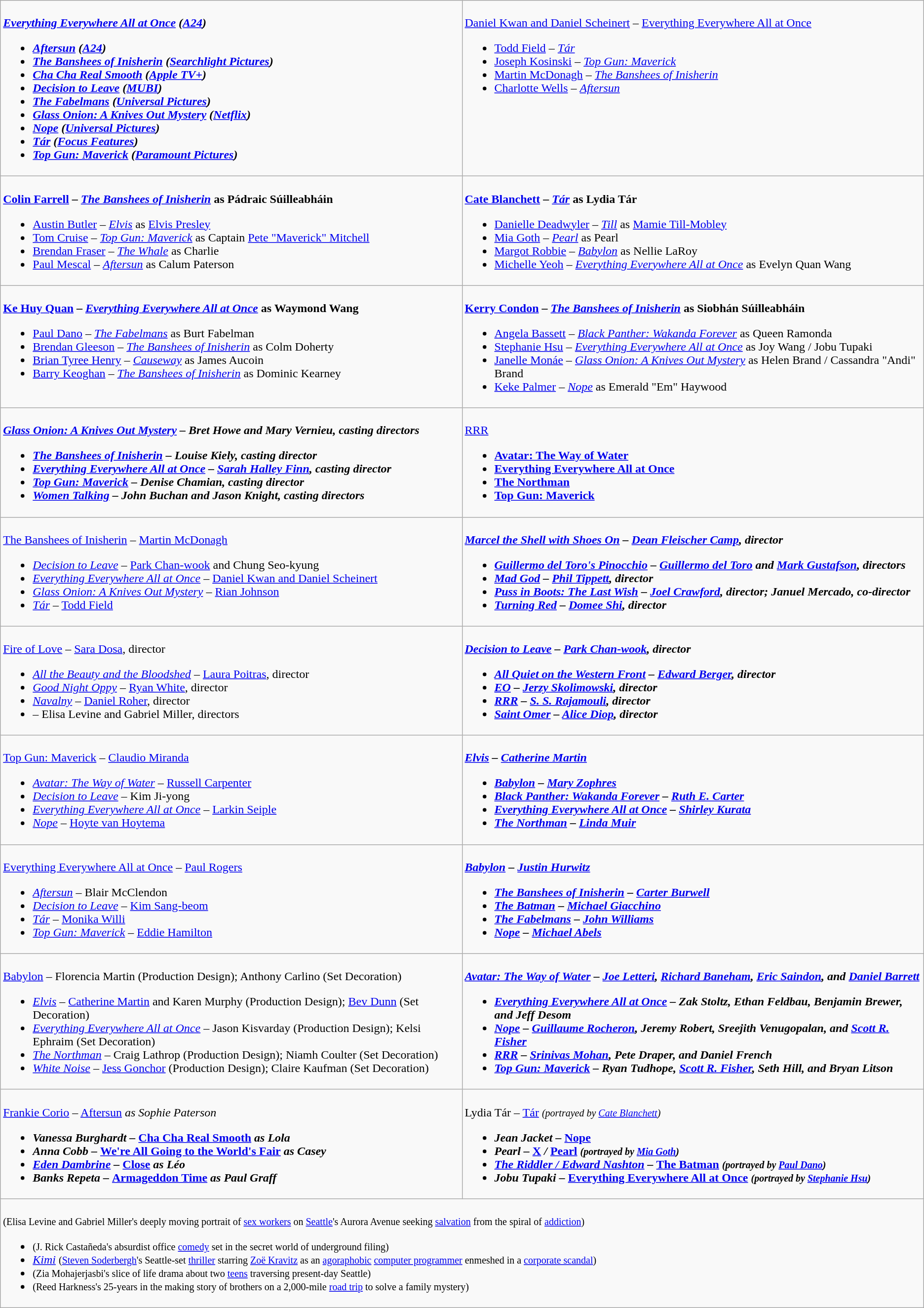<table class=wikitable>
<tr>
<td valign="top" width="50%"><br><strong><em><a href='#'>Everything Everywhere All at Once</a><em> (<a href='#'>A24</a>)<strong><ul><li></em><a href='#'>Aftersun</a><em> (<a href='#'>A24</a>)</li><li></em><a href='#'>The Banshees of Inisherin</a><em> (<a href='#'>Searchlight Pictures</a>)</li><li></em><a href='#'>Cha Cha Real Smooth</a><em> (<a href='#'>Apple TV+</a>)</li><li></em><a href='#'>Decision to Leave</a><em> (<a href='#'>MUBI</a>)</li><li></em><a href='#'>The Fabelmans</a><em> (<a href='#'>Universal Pictures</a>)</li><li></em><a href='#'>Glass Onion: A Knives Out Mystery</a><em> (<a href='#'>Netflix</a>)</li><li></em><a href='#'>Nope</a><em> (<a href='#'>Universal Pictures</a>)</li><li></em><a href='#'>Tár</a><em> (<a href='#'>Focus Features</a>)</li><li></em><a href='#'>Top Gun: Maverick</a><em> (<a href='#'>Paramount Pictures</a>)</li></ul></td>
<td valign="top" width="50%"><br></strong><a href='#'>Daniel Kwan and Daniel Scheinert</a> – </em><a href='#'>Everything Everywhere All at Once</a></em></strong><ul><li><a href='#'>Todd Field</a> – <em><a href='#'>Tár</a></em></li><li><a href='#'>Joseph Kosinski</a> – <em><a href='#'>Top Gun: Maverick</a></em></li><li><a href='#'>Martin McDonagh</a> – <em><a href='#'>The Banshees of Inisherin</a></em></li><li><a href='#'>Charlotte Wells</a> – <em><a href='#'>Aftersun</a></em></li></ul></td>
</tr>
<tr>
<td valign="top" width="50%"><br><strong><a href='#'>Colin Farrell</a> – <em><a href='#'>The Banshees of Inisherin</a></em> as Pádraic Súilleabháin</strong><ul><li><a href='#'>Austin Butler</a> – <em><a href='#'>Elvis</a></em> as <a href='#'>Elvis Presley</a></li><li><a href='#'>Tom Cruise</a> – <em><a href='#'>Top Gun: Maverick</a></em> as Captain <a href='#'>Pete "Maverick" Mitchell</a></li><li><a href='#'>Brendan Fraser</a> – <em><a href='#'>The Whale</a></em> as Charlie</li><li><a href='#'>Paul Mescal</a> – <em><a href='#'>Aftersun</a></em> as Calum Paterson</li></ul></td>
<td valign="top" width="50%"><br><strong><a href='#'>Cate Blanchett</a> – <em><a href='#'>Tár</a></em> as Lydia Tár</strong><ul><li><a href='#'>Danielle Deadwyler</a> – <em><a href='#'>Till</a></em> as <a href='#'>Mamie Till-Mobley</a></li><li><a href='#'>Mia Goth</a> – <em><a href='#'>Pearl</a></em> as Pearl</li><li><a href='#'>Margot Robbie</a> – <em><a href='#'>Babylon</a></em> as Nellie LaRoy</li><li><a href='#'>Michelle Yeoh</a> – <em><a href='#'>Everything Everywhere All at Once</a></em> as Evelyn Quan Wang</li></ul></td>
</tr>
<tr>
<td valign="top" width="50%"><br><strong><a href='#'>Ke Huy Quan</a> – <em><a href='#'>Everything Everywhere All at Once</a></em> as Waymond Wang</strong><ul><li><a href='#'>Paul Dano</a> – <em><a href='#'>The Fabelmans</a></em> as Burt Fabelman</li><li><a href='#'>Brendan Gleeson</a> – <em><a href='#'>The Banshees of Inisherin</a></em> as Colm Doherty</li><li><a href='#'>Brian Tyree Henry</a> – <em><a href='#'>Causeway</a></em> as James Aucoin</li><li><a href='#'>Barry Keoghan</a> – <em><a href='#'>The Banshees of Inisherin</a></em> as Dominic Kearney</li></ul></td>
<td valign="top" width="50%"><br><strong><a href='#'>Kerry Condon</a> – <em><a href='#'>The Banshees of Inisherin</a></em> as Siobhán Súilleabháin</strong><ul><li><a href='#'>Angela Bassett</a> – <em><a href='#'>Black Panther: Wakanda Forever</a></em> as Queen Ramonda</li><li><a href='#'>Stephanie Hsu</a> – <em><a href='#'>Everything Everywhere All at Once</a></em> as Joy Wang / Jobu Tupaki</li><li><a href='#'>Janelle Monáe</a> – <em><a href='#'>Glass Onion: A Knives Out Mystery</a></em> as Helen Brand / Cassandra "Andi" Brand</li><li><a href='#'>Keke Palmer</a> – <em><a href='#'>Nope</a></em> as Emerald "Em" Haywood</li></ul></td>
</tr>
<tr>
<td valign="top" width="50%"><br><strong><em><a href='#'>Glass Onion: A Knives Out Mystery</a><em> – Bret Howe and Mary Vernieu, casting directors<strong><ul><li></em><a href='#'>The Banshees of Inisherin</a><em> – Louise Kiely, casting director</li><li></em><a href='#'>Everything Everywhere All at Once</a><em> – <a href='#'>Sarah Halley Finn</a>, casting director</li><li></em><a href='#'>Top Gun: Maverick</a><em> – Denise Chamian, casting director</li><li></em><a href='#'>Women Talking</a><em> – John Buchan and Jason Knight, casting directors</li></ul></td>
<td valign="top" width="50%"><br></em></strong><a href='#'>RRR</a><strong><em><ul><li></em><a href='#'>Avatar: The Way of Water</a><em></li><li></em><a href='#'>Everything Everywhere All at Once</a><em></li><li></em><a href='#'>The Northman</a><em></li><li></em><a href='#'>Top Gun: Maverick</a><em></li></ul></td>
</tr>
<tr>
<td valign="top" width="50%"><br></em></strong><a href='#'>The Banshees of Inisherin</a></em> – <a href='#'>Martin McDonagh</a></strong><ul><li><em><a href='#'>Decision to Leave</a></em> – <a href='#'>Park Chan-wook</a> and Chung Seo-kyung</li><li><em><a href='#'>Everything Everywhere All at Once</a></em> – <a href='#'>Daniel Kwan and Daniel Scheinert</a></li><li><em><a href='#'>Glass Onion: A Knives Out Mystery</a></em> – <a href='#'>Rian Johnson</a></li><li><em><a href='#'>Tár</a></em> – <a href='#'>Todd Field</a></li></ul></td>
<td valign="top" width="50%"><br><strong><em><a href='#'>Marcel the Shell with Shoes On</a><em> – <a href='#'>Dean Fleischer Camp</a>, director<strong><ul><li></em><a href='#'>Guillermo del Toro's Pinocchio</a><em> – <a href='#'>Guillermo del Toro</a> and <a href='#'>Mark Gustafson</a>, directors</li><li></em><a href='#'>Mad God</a><em> – <a href='#'>Phil Tippett</a>, director</li><li></em><a href='#'>Puss in Boots: The Last Wish</a><em> – <a href='#'>Joel Crawford</a>, director; Januel Mercado, co-director</li><li></em><a href='#'>Turning Red</a><em> – <a href='#'>Domee Shi</a>, director</li></ul></td>
</tr>
<tr>
<td valign="top" width="50%"><br></em></strong><a href='#'>Fire of Love</a></em> – <a href='#'>Sara Dosa</a>, director</strong><ul><li><em><a href='#'>All the Beauty and the Bloodshed</a></em> – <a href='#'>Laura Poitras</a>, director</li><li><em><a href='#'>Good Night Oppy</a></em> – <a href='#'>Ryan White</a>, director</li><li><em><a href='#'>Navalny</a></em> – <a href='#'>Daniel Roher</a>, director</li><li><em></em> – Elisa Levine and Gabriel Miller, directors</li></ul></td>
<td valign="top" width="50%"><br><strong><em><a href='#'>Decision to Leave</a><em> – <a href='#'>Park Chan-wook</a>, director<strong><ul><li></em><a href='#'>All Quiet on the Western Front</a><em> – <a href='#'>Edward Berger</a>, director</li><li></em><a href='#'>EO</a><em> – <a href='#'>Jerzy Skolimowski</a>, director</li><li></em><a href='#'>RRR</a><em> – <a href='#'>S. S. Rajamouli</a>, director</li><li></em><a href='#'>Saint Omer</a><em> – <a href='#'>Alice Diop</a>, director</li></ul></td>
</tr>
<tr>
<td valign="top" width="50%"><br></em></strong><a href='#'>Top Gun: Maverick</a></em> – <a href='#'>Claudio Miranda</a></strong><ul><li><em><a href='#'>Avatar: The Way of Water</a></em> – <a href='#'>Russell Carpenter</a></li><li><em><a href='#'>Decision to Leave</a></em> – Kim Ji-yong</li><li><em><a href='#'>Everything Everywhere All at Once</a></em> – <a href='#'>Larkin Seiple</a></li><li><em><a href='#'>Nope</a></em> – <a href='#'>Hoyte van Hoytema</a></li></ul></td>
<td valign="top" width="50%"><br><strong><em><a href='#'>Elvis</a><em> – <a href='#'>Catherine Martin</a><strong><ul><li></em><a href='#'>Babylon</a><em> – <a href='#'>Mary Zophres</a></li><li></em><a href='#'>Black Panther: Wakanda Forever</a><em> – <a href='#'>Ruth E. Carter</a></li><li></em><a href='#'>Everything Everywhere All at Once</a><em> – <a href='#'>Shirley Kurata</a></li><li></em><a href='#'>The Northman</a><em> – <a href='#'>Linda Muir</a></li></ul></td>
</tr>
<tr>
<td valign="top" width="50%"><br></em></strong><a href='#'>Everything Everywhere All at Once</a></em> – <a href='#'>Paul Rogers</a></strong><ul><li><em><a href='#'>Aftersun</a></em> – Blair McClendon</li><li><em><a href='#'>Decision to Leave</a></em> – <a href='#'>Kim Sang-beom</a></li><li><em><a href='#'>Tár</a></em> – <a href='#'>Monika Willi</a></li><li><em><a href='#'>Top Gun: Maverick</a></em> – <a href='#'>Eddie Hamilton</a></li></ul></td>
<td valign="top" width="50%"><br><strong><em><a href='#'>Babylon</a><em> – <a href='#'>Justin Hurwitz</a><strong><ul><li></em><a href='#'>The Banshees of Inisherin</a><em> – <a href='#'>Carter Burwell</a></li><li></em><a href='#'>The Batman</a><em> – <a href='#'>Michael Giacchino</a></li><li></em><a href='#'>The Fabelmans</a><em> – <a href='#'>John Williams</a></li><li></em><a href='#'>Nope</a><em> – <a href='#'>Michael Abels</a></li></ul></td>
</tr>
<tr>
<td valign="top" width="50%"><br></em></strong><a href='#'>Babylon</a></em> – Florencia Martin (Production Design); Anthony Carlino (Set Decoration)</strong><ul><li><em><a href='#'>Elvis</a></em> – <a href='#'>Catherine Martin</a> and Karen Murphy (Production Design); <a href='#'>Bev Dunn</a> (Set Decoration)</li><li><em><a href='#'>Everything Everywhere All at Once</a></em> – Jason Kisvarday (Production Design); Kelsi Ephraim (Set Decoration)</li><li><em><a href='#'>The Northman</a></em> – Craig Lathrop (Production Design); Niamh Coulter (Set Decoration)</li><li><em><a href='#'>White Noise</a></em> – <a href='#'>Jess Gonchor</a> (Production Design); Claire Kaufman (Set Decoration)</li></ul></td>
<td valign="top" width="50%"><br><strong><em><a href='#'>Avatar: The Way of Water</a><em> – <a href='#'>Joe Letteri</a>, <a href='#'>Richard Baneham</a>, <a href='#'>Eric Saindon</a>, and <a href='#'>Daniel Barrett</a><strong><ul><li></em><a href='#'>Everything Everywhere All at Once</a><em> – Zak Stoltz, Ethan Feldbau, Benjamin Brewer, and Jeff Desom</li><li></em><a href='#'>Nope</a><em> – <a href='#'>Guillaume Rocheron</a>, Jeremy Robert, Sreejith Venugopalan, and <a href='#'>Scott R. Fisher</a></li><li></em><a href='#'>RRR</a><em> – <a href='#'>Srinivas Mohan</a>, Pete Draper, and Daniel French</li><li></em><a href='#'>Top Gun: Maverick</a><em> – Ryan Tudhope, <a href='#'>Scott R. Fisher</a>, Seth Hill, and Bryan Litson</li></ul></td>
</tr>
<tr>
<td valign="top" width="50%"><br></strong><a href='#'>Frankie Corio</a> – </em><a href='#'>Aftersun</a><em> as Sophie Paterson<strong><ul><li>Vanessa Burghardt – </em><a href='#'>Cha Cha Real Smooth</a><em> as Lola</li><li>Anna Cobb – </em><a href='#'>We're All Going to the World's Fair</a><em> as Casey</li><li><a href='#'>Eden Dambrine</a> – </em><a href='#'>Close</a><em> as Léo</li><li>Banks Repeta – </em><a href='#'>Armageddon Time</a><em> as Paul Graff</li></ul></td>
<td valign="top" width="50%"><br></strong>Lydia Tár – </em><a href='#'>Tár</a><em> <small>(portrayed by <a href='#'>Cate Blanchett</a>)</small><strong><ul><li>Jean Jacket – </em><a href='#'>Nope</a><em></li><li>Pearl – </em><a href='#'>X</a><em> / </em><a href='#'>Pearl</a><em> <small>(portrayed by <a href='#'>Mia Goth</a>)</small></li><li><a href='#'>The Riddler / Edward Nashton</a> – </em><a href='#'>The Batman</a><em> <small>(portrayed by <a href='#'>Paul Dano</a>)</small></li><li>Jobu Tupaki – </em><a href='#'>Everything Everywhere All at Once</a><em> <small>(portrayed by <a href='#'>Stephanie Hsu</a>)</small></li></ul></td>
</tr>
<tr>
<td valign="top" width="50%" colspan="2"><br></em></strong></em> <small>(Elisa Levine and Gabriel Miller's deeply moving portrait of <a href='#'>sex workers</a> on <a href='#'>Seattle</a>'s Aurora Avenue seeking <a href='#'>salvation</a> from the spiral of <a href='#'>addiction</a>)</small></strong><ul><li><em></em> <small>(J. Rick Castañeda's absurdist office <a href='#'>comedy</a> set in the secret world of underground filing)</small></li><li><em><a href='#'>Kimi</a></em> <small>(<a href='#'>Steven Soderbergh</a>'s Seattle-set <a href='#'>thriller</a> starring <a href='#'>Zoë Kravitz</a> as an <a href='#'>agoraphobic</a> <a href='#'>computer programmer</a> enmeshed in a <a href='#'>corporate scandal</a>)</small></li><li><em></em> <small>(Zia Mohajerjasbi's slice of life drama about two <a href='#'>teens</a> traversing present-day Seattle)</small></li><li><em></em> <small>(Reed Harkness's 25-years in the making story of brothers on a 2,000-mile <a href='#'>road trip</a> to solve a family mystery)</small></li></ul></td>
</tr>
</table>
